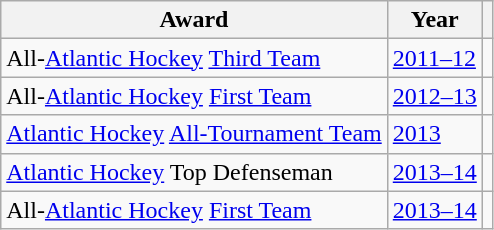<table class="wikitable">
<tr>
<th>Award</th>
<th>Year</th>
<th></th>
</tr>
<tr>
<td>All-<a href='#'>Atlantic Hockey</a> <a href='#'>Third Team</a></td>
<td><a href='#'>2011–12</a></td>
<td></td>
</tr>
<tr>
<td>All-<a href='#'>Atlantic Hockey</a> <a href='#'>First Team</a></td>
<td><a href='#'>2012–13</a></td>
<td></td>
</tr>
<tr>
<td><a href='#'>Atlantic Hockey</a> <a href='#'>All-Tournament Team</a></td>
<td><a href='#'>2013</a></td>
<td></td>
</tr>
<tr>
<td><a href='#'>Atlantic Hockey</a> Top Defenseman</td>
<td><a href='#'>2013–14</a></td>
<td></td>
</tr>
<tr>
<td>All-<a href='#'>Atlantic Hockey</a> <a href='#'>First Team</a></td>
<td><a href='#'>2013–14</a></td>
<td></td>
</tr>
</table>
